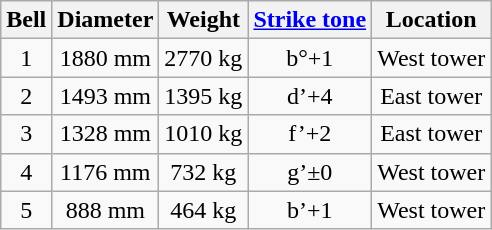<table class="wikitable" style="text-align:center;">
<tr>
<th>Bell</th>
<th>Diameter</th>
<th>Weight</th>
<th><a href='#'>Strike tone</a></th>
<th>Location</th>
</tr>
<tr>
<td>1</td>
<td>1880 mm</td>
<td>2770 kg</td>
<td>b°+1</td>
<td>West tower</td>
</tr>
<tr>
<td>2</td>
<td>1493 mm</td>
<td>1395 kg</td>
<td>d’+4</td>
<td>East tower</td>
</tr>
<tr>
<td>3</td>
<td>1328 mm</td>
<td>1010 kg</td>
<td>f’+2</td>
<td>East tower</td>
</tr>
<tr>
<td>4</td>
<td>1176 mm</td>
<td>732 kg</td>
<td>g’±0</td>
<td>West tower</td>
</tr>
<tr>
<td>5</td>
<td>888 mm</td>
<td>464 kg</td>
<td>b’+1</td>
<td>West tower</td>
</tr>
</table>
